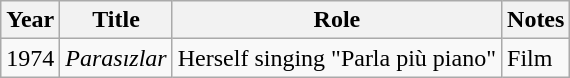<table class="wikitable sortable">
<tr>
<th>Year</th>
<th>Title</th>
<th>Role</th>
<th>Notes</th>
</tr>
<tr>
<td>1974</td>
<td><em>Parasızlar</em></td>
<td>Herself singing "Parla più piano"</td>
<td>Film</td>
</tr>
</table>
